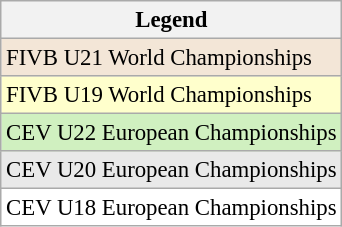<table class= "wikitable mw-collapsible mw-collapsed" style=font-size:95%>
<tr>
<th>Legend</th>
</tr>
<tr bgcolor=f3e6d7>
<td>FIVB U21 World Championships</td>
</tr>
<tr bgcolor=#ffffcc>
<td>FIVB U19 World Championships</td>
</tr>
<tr bgcolor=#d0f0c0>
<td>CEV U22 European Championships</td>
</tr>
<tr bgcolor=#E9E9E9>
<td>CEV U20 European Championships</td>
</tr>
<tr bgcolor=#ffffff>
<td>CEV U18 European Championships</td>
</tr>
</table>
